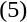<table border="0" width="100%">
<tr>
<td width="33%"></td>
<td width="34%" align="center"></td>
<td width="33%" align="center">(5)</td>
</tr>
</table>
